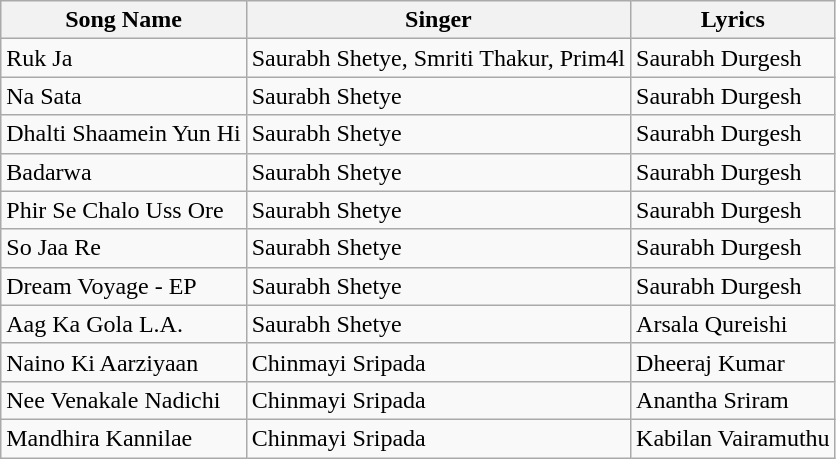<table class="wikitable sortable">
<tr>
<th>Song Name</th>
<th>Singer</th>
<th>Lyrics</th>
</tr>
<tr>
<td>Ruk Ja </td>
<td>Saurabh Shetye, Smriti Thakur, Prim4l</td>
<td>Saurabh Durgesh</td>
</tr>
<tr>
<td>Na Sata</td>
<td>Saurabh Shetye</td>
<td>Saurabh Durgesh</td>
</tr>
<tr>
<td>Dhalti Shaamein Yun Hi</td>
<td>Saurabh Shetye</td>
<td>Saurabh Durgesh</td>
</tr>
<tr>
<td>Badarwa </td>
<td>Saurabh Shetye</td>
<td>Saurabh Durgesh</td>
</tr>
<tr>
<td>Phir Se Chalo Uss Ore</td>
<td>Saurabh Shetye</td>
<td>Saurabh Durgesh</td>
</tr>
<tr>
<td>So Jaa Re</td>
<td>Saurabh Shetye</td>
<td>Saurabh Durgesh</td>
</tr>
<tr>
<td>Dream Voyage - EP </td>
<td>Saurabh Shetye</td>
<td>Saurabh Durgesh</td>
</tr>
<tr>
<td>Aag Ka Gola L.A.</td>
<td>Saurabh Shetye</td>
<td>Arsala Qureishi</td>
</tr>
<tr>
<td>Naino Ki Aarziyaan </td>
<td>Chinmayi Sripada</td>
<td>Dheeraj Kumar</td>
</tr>
<tr>
<td>Nee Venakale Nadichi </td>
<td>Chinmayi Sripada</td>
<td>Anantha Sriram</td>
</tr>
<tr>
<td>Mandhira Kannilae </td>
<td>Chinmayi Sripada</td>
<td>Kabilan Vairamuthu</td>
</tr>
</table>
